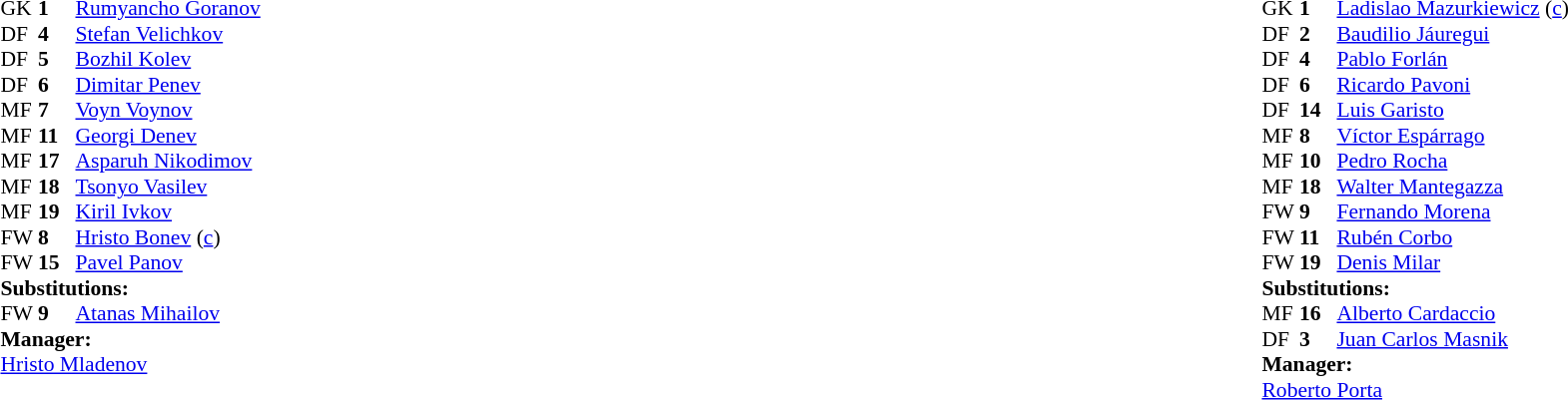<table width="100%">
<tr>
<td valign="top" width="50%"><br><table style="font-size: 90%" cellspacing="0" cellpadding="0">
<tr>
<th width="25"></th>
<th width="25"></th>
</tr>
<tr>
<td>GK</td>
<td><strong>1</strong></td>
<td><a href='#'>Rumyancho Goranov</a></td>
</tr>
<tr>
<td>DF</td>
<td><strong>4</strong></td>
<td><a href='#'>Stefan Velichkov</a></td>
</tr>
<tr>
<td>DF</td>
<td><strong>5</strong></td>
<td><a href='#'>Bozhil Kolev</a></td>
</tr>
<tr>
<td>DF</td>
<td><strong>6</strong></td>
<td><a href='#'>Dimitar Penev</a></td>
</tr>
<tr>
<td>MF</td>
<td><strong>7</strong></td>
<td><a href='#'>Voyn Voynov</a></td>
</tr>
<tr>
<td>MF</td>
<td><strong>11</strong></td>
<td><a href='#'>Georgi Denev</a></td>
</tr>
<tr>
<td>MF</td>
<td><strong>17</strong></td>
<td><a href='#'>Asparuh Nikodimov</a></td>
<td></td>
<td></td>
</tr>
<tr>
<td>MF</td>
<td><strong>18</strong></td>
<td><a href='#'>Tsonyo Vasilev</a></td>
<td></td>
</tr>
<tr>
<td>MF</td>
<td><strong>19</strong></td>
<td><a href='#'>Kiril Ivkov</a></td>
</tr>
<tr>
<td>FW</td>
<td><strong>8</strong></td>
<td><a href='#'>Hristo Bonev</a> (<a href='#'>c</a>)</td>
</tr>
<tr>
<td>FW</td>
<td><strong>15</strong></td>
<td><a href='#'>Pavel Panov</a></td>
</tr>
<tr>
<td colspan=3><strong>Substitutions:</strong></td>
</tr>
<tr>
<td>FW</td>
<td><strong>9</strong></td>
<td><a href='#'>Atanas Mihailov</a></td>
<td></td>
<td></td>
</tr>
<tr>
<td colspan=3><strong>Manager:</strong></td>
</tr>
<tr>
<td colspan="4"><a href='#'>Hristo Mladenov</a></td>
</tr>
</table>
</td>
<td valign="top" width="50%"><br><table style="font-size: 90%" cellspacing="0" cellpadding="0" align=center>
<tr>
<th width="25"></th>
<th width="25"></th>
</tr>
<tr>
<td>GK</td>
<td><strong>1</strong></td>
<td><a href='#'>Ladislao Mazurkiewicz</a> (<a href='#'>c</a>)</td>
</tr>
<tr>
<td>DF</td>
<td><strong>2</strong></td>
<td><a href='#'>Baudilio Jáuregui</a></td>
</tr>
<tr>
<td>DF</td>
<td><strong>4</strong></td>
<td><a href='#'>Pablo Forlán</a></td>
</tr>
<tr>
<td>DF</td>
<td><strong>6</strong></td>
<td><a href='#'>Ricardo Pavoni</a></td>
</tr>
<tr>
<td>DF</td>
<td><strong>14</strong></td>
<td><a href='#'>Luis Garisto</a></td>
<td></td>
<td></td>
</tr>
<tr>
<td>MF</td>
<td><strong>8</strong></td>
<td><a href='#'>Víctor Espárrago</a></td>
<td></td>
</tr>
<tr>
<td>MF</td>
<td><strong>10</strong></td>
<td><a href='#'>Pedro Rocha</a></td>
</tr>
<tr>
<td>MF</td>
<td><strong>18</strong></td>
<td><a href='#'>Walter Mantegazza</a></td>
<td></td>
<td></td>
</tr>
<tr>
<td>FW</td>
<td><strong>9</strong></td>
<td><a href='#'>Fernando Morena</a></td>
</tr>
<tr>
<td>FW</td>
<td><strong>11</strong></td>
<td><a href='#'>Rubén Corbo</a></td>
</tr>
<tr>
<td>FW</td>
<td><strong>19</strong></td>
<td><a href='#'>Denis Milar</a></td>
</tr>
<tr>
<td colspan=3><strong>Substitutions:</strong></td>
</tr>
<tr>
<td>MF</td>
<td><strong>16</strong></td>
<td><a href='#'>Alberto Cardaccio</a></td>
<td></td>
<td></td>
</tr>
<tr>
<td>DF</td>
<td><strong>3</strong></td>
<td><a href='#'>Juan Carlos Masnik</a></td>
<td></td>
<td></td>
</tr>
<tr>
<td colspan=3><strong>Manager:</strong></td>
</tr>
<tr>
<td colspan="4"><a href='#'>Roberto Porta</a></td>
</tr>
</table>
</td>
</tr>
</table>
